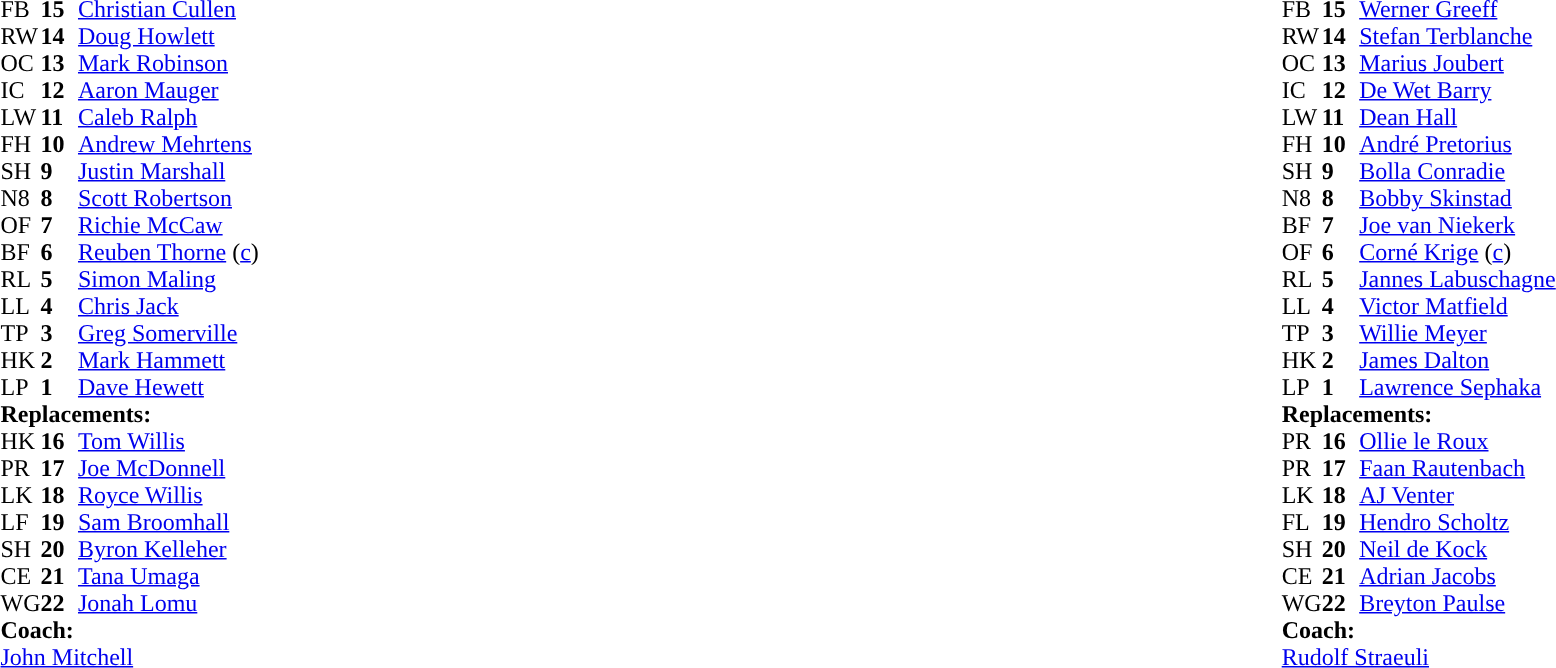<table style="width:100%">
<tr>
<td style="vertical-align:top;width:50%"><br><table cellspacing="0" cellpadding="0">
<tr>
<th width="25"></th>
<th width="25"></th>
</tr>
<tr>
<td>FB</td>
<td><strong>15</strong></td>
<td><a href='#'>Christian Cullen</a></td>
</tr>
<tr>
<td>RW</td>
<td><strong>14</strong></td>
<td><a href='#'>Doug Howlett</a></td>
</tr>
<tr>
<td>OC</td>
<td><strong>13</strong></td>
<td><a href='#'>Mark Robinson</a></td>
</tr>
<tr>
<td>IC</td>
<td><strong>12</strong></td>
<td><a href='#'>Aaron Mauger</a></td>
</tr>
<tr>
<td>LW</td>
<td><strong>11</strong></td>
<td><a href='#'>Caleb Ralph</a></td>
</tr>
<tr>
<td>FH</td>
<td><strong>10</strong></td>
<td><a href='#'>Andrew Mehrtens</a></td>
</tr>
<tr>
<td>SH</td>
<td><strong>9</strong></td>
<td><a href='#'>Justin Marshall</a></td>
</tr>
<tr>
<td>N8</td>
<td><strong>8</strong></td>
<td><a href='#'>Scott Robertson</a></td>
</tr>
<tr>
<td>OF</td>
<td><strong>7</strong></td>
<td><a href='#'>Richie McCaw</a></td>
</tr>
<tr>
<td>BF</td>
<td><strong>6</strong></td>
<td><a href='#'>Reuben Thorne</a> (<a href='#'>c</a>)</td>
</tr>
<tr>
<td>RL</td>
<td><strong>5</strong></td>
<td><a href='#'>Simon Maling</a></td>
</tr>
<tr>
<td>LL</td>
<td><strong>4</strong></td>
<td><a href='#'>Chris Jack</a></td>
</tr>
<tr>
<td>TP</td>
<td><strong>3</strong></td>
<td><a href='#'>Greg Somerville</a></td>
</tr>
<tr>
<td>HK</td>
<td><strong>2</strong></td>
<td><a href='#'>Mark Hammett</a></td>
</tr>
<tr>
<td>LP</td>
<td><strong>1</strong></td>
<td><a href='#'>Dave Hewett</a></td>
</tr>
<tr>
<td colspan="3"><strong>Replacements:</strong></td>
</tr>
<tr>
<td>HK</td>
<td><strong>16</strong></td>
<td><a href='#'>Tom Willis</a></td>
</tr>
<tr>
<td>PR</td>
<td><strong>17</strong></td>
<td><a href='#'>Joe McDonnell</a></td>
</tr>
<tr>
<td>LK</td>
<td><strong>18</strong></td>
<td><a href='#'>Royce Willis</a></td>
</tr>
<tr>
<td>LF</td>
<td><strong>19</strong></td>
<td><a href='#'>Sam Broomhall</a></td>
</tr>
<tr>
<td>SH</td>
<td><strong>20</strong></td>
<td><a href='#'>Byron Kelleher</a></td>
</tr>
<tr>
<td>CE</td>
<td><strong>21</strong></td>
<td><a href='#'>Tana Umaga</a></td>
</tr>
<tr>
<td>WG</td>
<td><strong>22</strong></td>
<td><a href='#'>Jonah Lomu</a></td>
</tr>
<tr>
<td colspan="3"><strong>Coach:</strong></td>
</tr>
<tr>
<td colspan="3"> <a href='#'>John Mitchell</a></td>
</tr>
</table>
</td>
<td style="vertical-align:top"></td>
<td style="vertical-align:top;width:50%"><br><table cellspacing="0" cellpadding="0" style="margin:auto">
<tr>
<th width="25"></th>
<th width="25"></th>
</tr>
<tr>
<td>FB</td>
<td><strong>15</strong></td>
<td><a href='#'>Werner Greeff</a></td>
</tr>
<tr>
<td>RW</td>
<td><strong>14</strong></td>
<td><a href='#'>Stefan Terblanche</a></td>
</tr>
<tr>
<td>OC</td>
<td><strong>13</strong></td>
<td><a href='#'>Marius Joubert</a></td>
</tr>
<tr>
<td>IC</td>
<td><strong>12</strong></td>
<td><a href='#'>De Wet Barry</a></td>
</tr>
<tr>
<td>LW</td>
<td><strong>11</strong></td>
<td><a href='#'>Dean Hall</a></td>
</tr>
<tr>
<td>FH</td>
<td><strong>10</strong></td>
<td><a href='#'>André Pretorius</a></td>
</tr>
<tr>
<td>SH</td>
<td><strong>9</strong></td>
<td><a href='#'>Bolla Conradie</a></td>
</tr>
<tr>
<td>N8</td>
<td><strong>8</strong></td>
<td><a href='#'>Bobby Skinstad</a></td>
</tr>
<tr>
<td>BF</td>
<td><strong>7</strong></td>
<td><a href='#'>Joe van Niekerk</a></td>
</tr>
<tr>
<td>OF</td>
<td><strong>6</strong></td>
<td><a href='#'>Corné Krige</a> (<a href='#'>c</a>)</td>
</tr>
<tr>
<td>RL</td>
<td><strong>5</strong></td>
<td><a href='#'>Jannes Labuschagne</a></td>
</tr>
<tr>
<td>LL</td>
<td><strong>4</strong></td>
<td><a href='#'>Victor Matfield</a></td>
</tr>
<tr>
<td>TP</td>
<td><strong>3</strong></td>
<td><a href='#'>Willie Meyer</a></td>
</tr>
<tr>
<td>HK</td>
<td><strong>2</strong></td>
<td><a href='#'>James Dalton</a></td>
</tr>
<tr>
<td>LP</td>
<td><strong>1</strong></td>
<td><a href='#'>Lawrence Sephaka</a></td>
</tr>
<tr>
<td colspan="3"><strong>Replacements:</strong></td>
</tr>
<tr>
<td>PR</td>
<td><strong>16</strong></td>
<td><a href='#'>Ollie le Roux</a></td>
</tr>
<tr>
<td>PR</td>
<td><strong>17</strong></td>
<td><a href='#'>Faan Rautenbach</a></td>
</tr>
<tr>
<td>LK</td>
<td><strong>18</strong></td>
<td><a href='#'>AJ Venter</a></td>
</tr>
<tr>
<td>FL</td>
<td><strong>19</strong></td>
<td><a href='#'>Hendro Scholtz</a></td>
</tr>
<tr>
<td>SH</td>
<td><strong>20</strong></td>
<td><a href='#'>Neil de Kock</a></td>
</tr>
<tr>
<td>CE</td>
<td><strong>21</strong></td>
<td><a href='#'>Adrian Jacobs</a></td>
</tr>
<tr>
<td>WG</td>
<td><strong>22</strong></td>
<td><a href='#'>Breyton Paulse</a></td>
</tr>
<tr>
<td colspan="3"><strong>Coach:</strong></td>
</tr>
<tr>
<td colspan="3"> <a href='#'>Rudolf Straeuli</a></td>
</tr>
</table>
</td>
</tr>
</table>
